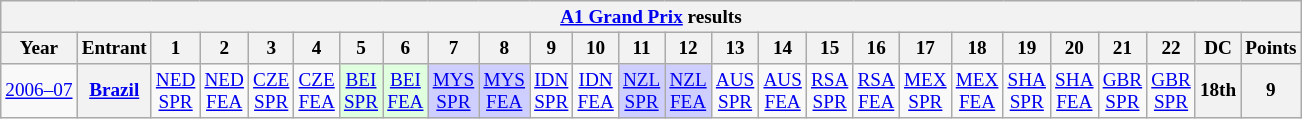<table class="wikitable" style="text-align:center; font-size:80%">
<tr>
<th colspan=45><a href='#'>A1 Grand Prix</a> results</th>
</tr>
<tr>
<th>Year</th>
<th>Entrant</th>
<th>1</th>
<th>2</th>
<th>3</th>
<th>4</th>
<th>5</th>
<th>6</th>
<th>7</th>
<th>8</th>
<th>9</th>
<th>10</th>
<th>11</th>
<th>12</th>
<th>13</th>
<th>14</th>
<th>15</th>
<th>16</th>
<th>17</th>
<th>18</th>
<th>19</th>
<th>20</th>
<th>21</th>
<th>22</th>
<th>DC</th>
<th>Points</th>
</tr>
<tr>
<td><a href='#'>2006–07</a></td>
<th><a href='#'>Brazil</a></th>
<td><a href='#'>NED<br>SPR</a></td>
<td><a href='#'>NED<br>FEA</a></td>
<td><a href='#'>CZE<br>SPR</a></td>
<td><a href='#'>CZE<br>FEA</a></td>
<td style="background:#DFFFDF;"><a href='#'>BEI<br>SPR</a><br></td>
<td style="background:#DFFFDF;"><a href='#'>BEI<br>FEA</a><br></td>
<td style="background:#CFCFFF;"><a href='#'>MYS<br>SPR</a><br></td>
<td style="background:#CFCFFF;"><a href='#'>MYS<br>FEA</a><br></td>
<td><a href='#'>IDN<br>SPR</a></td>
<td><a href='#'>IDN<br>FEA</a></td>
<td style="background:#CFCFFF;"><a href='#'>NZL<br>SPR</a><br></td>
<td style="background:#CFCFFF;"><a href='#'>NZL<br>FEA</a><br></td>
<td><a href='#'>AUS<br>SPR</a></td>
<td><a href='#'>AUS<br>FEA</a></td>
<td><a href='#'>RSA<br>SPR</a></td>
<td><a href='#'>RSA<br>FEA</a></td>
<td><a href='#'>MEX<br>SPR</a></td>
<td><a href='#'>MEX<br>FEA</a></td>
<td><a href='#'>SHA<br>SPR</a></td>
<td><a href='#'>SHA<br>FEA</a></td>
<td><a href='#'>GBR<br>SPR</a></td>
<td><a href='#'>GBR<br>SPR</a></td>
<th>18th</th>
<th>9</th>
</tr>
</table>
